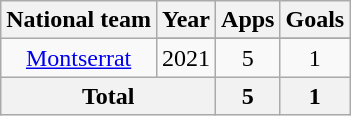<table class="wikitable" style="text-align:center">
<tr>
<th>National team</th>
<th>Year</th>
<th>Apps</th>
<th>Goals</th>
</tr>
<tr>
<td rowspan="2"><a href='#'>Montserrat</a></td>
</tr>
<tr>
<td>2021</td>
<td>5</td>
<td>1</td>
</tr>
<tr>
<th colspan="2">Total</th>
<th>5</th>
<th>1</th>
</tr>
</table>
